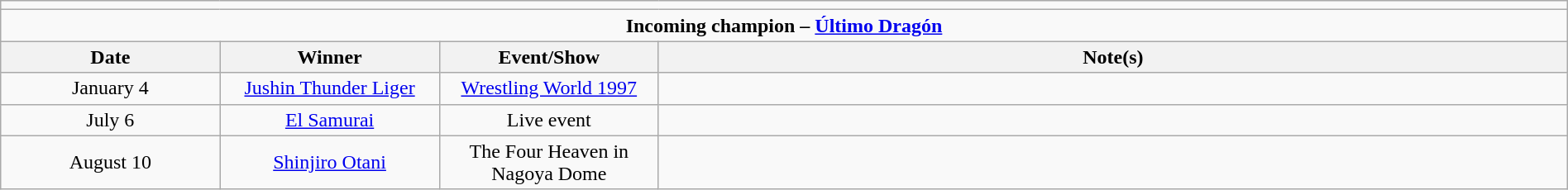<table class="wikitable" style="text-align:center; width:100%;">
<tr>
<td colspan="5"></td>
</tr>
<tr>
<td colspan="5"><strong>Incoming champion – <a href='#'>Último Dragón</a></strong></td>
</tr>
<tr>
<th width=14%>Date</th>
<th width=14%>Winner</th>
<th width=14%>Event/Show</th>
<th width=58%>Note(s)</th>
</tr>
<tr>
<td>January 4</td>
<td><a href='#'>Jushin Thunder Liger</a></td>
<td><a href='#'>Wrestling World 1997</a></td>
<td align="left"></td>
</tr>
<tr>
<td>July 6</td>
<td><a href='#'>El Samurai</a></td>
<td>Live event</td>
<td align="left"></td>
</tr>
<tr>
<td>August 10</td>
<td><a href='#'>Shinjiro Otani</a></td>
<td>The Four Heaven in Nagoya Dome</td>
<td align="left"></td>
</tr>
</table>
